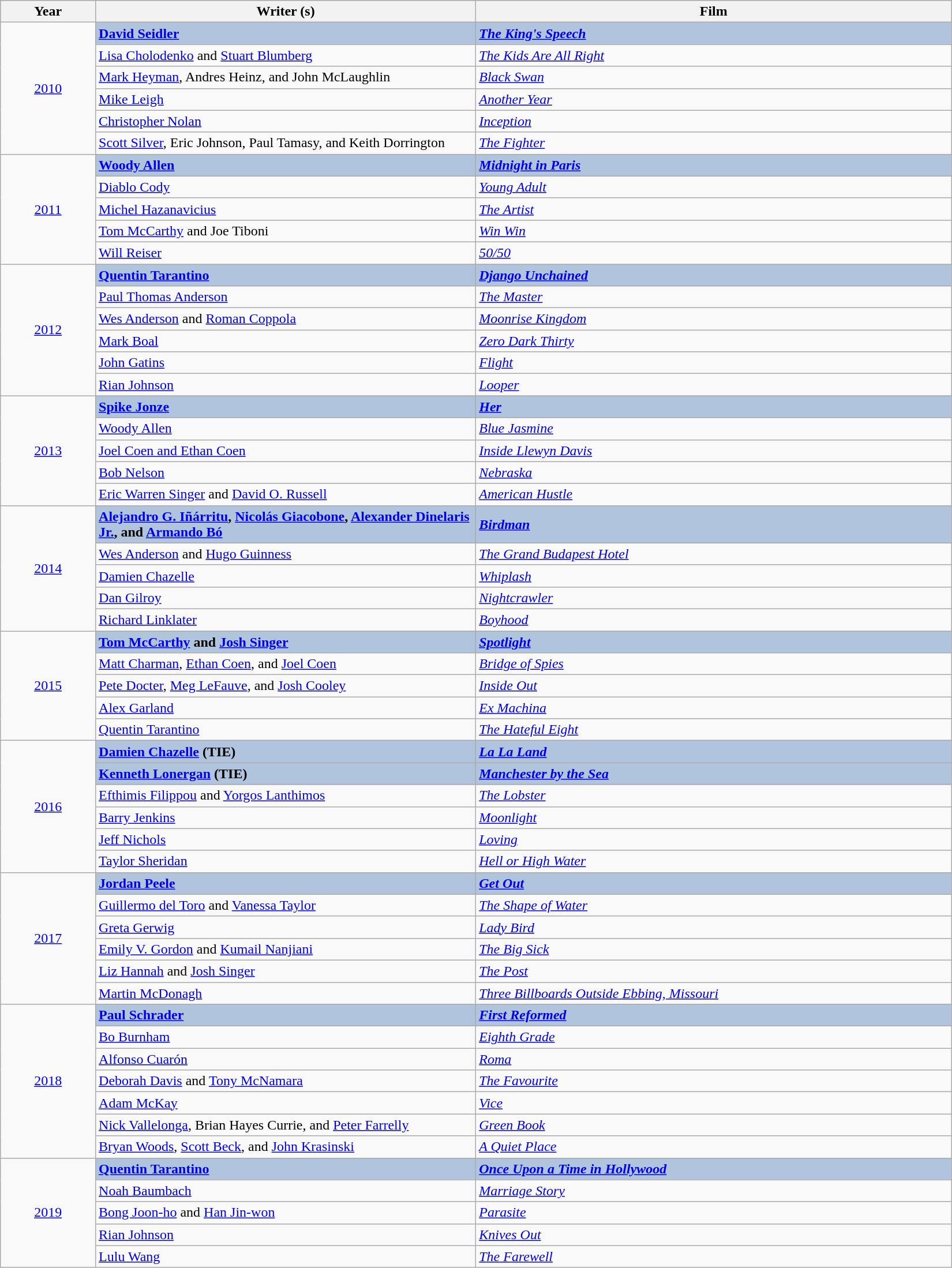<table class="wikitable" width="87%">
<tr style="background:#bebebe;">
<th style="width:5%;">Year</th>
<th style="width:20%;">Writer (s)</th>
<th style="width:25%;">Film</th>
</tr>
<tr>
<td rowspan="6" style="text-align:center;"><a href='#'>2010</a> <br></td>
<td style="background:#B0C4DE;"><strong><a href='#'>David Seidler</a></strong></td>
<td style="background:#B0C4DE;"><strong><em><a href='#'>The King's Speech</a></em></strong></td>
</tr>
<tr>
<td><a href='#'>Lisa Cholodenko</a> and <a href='#'>Stuart Blumberg</a></td>
<td><em><a href='#'>The Kids Are All Right</a></em></td>
</tr>
<tr>
<td><a href='#'>Mark Heyman</a>, Andres Heinz, and John McLaughlin</td>
<td><em><a href='#'>Black Swan</a></em></td>
</tr>
<tr>
<td><a href='#'>Mike Leigh</a></td>
<td><em><a href='#'>Another Year</a></em></td>
</tr>
<tr>
<td><a href='#'>Christopher Nolan</a></td>
<td><em><a href='#'>Inception</a></em></td>
</tr>
<tr>
<td><a href='#'>Scott Silver</a>, Eric Johnson, Paul Tamasy, and Keith Dorrington</td>
<td><em><a href='#'>The Fighter</a></em></td>
</tr>
<tr>
<td rowspan="5" style="text-align:center;"><a href='#'>2011</a> <br></td>
<td style="background:#B0C4DE;"><strong><a href='#'>Woody Allen</a></strong></td>
<td style="background:#B0C4DE;"><strong><em><a href='#'>Midnight in Paris</a></em></strong></td>
</tr>
<tr>
<td><a href='#'>Diablo Cody</a></td>
<td><em><a href='#'>Young Adult</a></em></td>
</tr>
<tr>
<td><a href='#'>Michel Hazanavicius</a></td>
<td><em><a href='#'>The Artist</a></em></td>
</tr>
<tr>
<td><a href='#'>Tom McCarthy</a> and Joe Tiboni</td>
<td><em><a href='#'>Win Win</a></em></td>
</tr>
<tr>
<td><a href='#'>Will Reiser</a></td>
<td><em><a href='#'>50/50</a></em></td>
</tr>
<tr>
<td rowspan="6" style="text-align:center;"><a href='#'>2012</a> <br></td>
<td style="background:#B0C4DE;"><strong><a href='#'>Quentin Tarantino</a></strong></td>
<td style="background:#B0C4DE;"><strong><em><a href='#'>Django Unchained</a></em></strong></td>
</tr>
<tr>
<td><a href='#'>Paul Thomas Anderson</a></td>
<td><em><a href='#'>The Master</a></em></td>
</tr>
<tr>
<td><a href='#'>Wes Anderson</a> and <a href='#'>Roman Coppola</a></td>
<td><em><a href='#'>Moonrise Kingdom</a></em></td>
</tr>
<tr>
<td><a href='#'>Mark Boal</a></td>
<td><em><a href='#'>Zero Dark Thirty</a></em></td>
</tr>
<tr>
<td><a href='#'>John Gatins</a></td>
<td><em><a href='#'>Flight</a></em></td>
</tr>
<tr>
<td><a href='#'>Rian Johnson</a></td>
<td><em><a href='#'>Looper</a></em></td>
</tr>
<tr>
<td rowspan="5" style="text-align:center;"><a href='#'>2013</a> <br></td>
<td style="background:#B0C4DE;"><strong><a href='#'>Spike Jonze</a></strong></td>
<td style="background:#B0C4DE;"><strong><em><a href='#'>Her</a></em></strong></td>
</tr>
<tr>
<td><a href='#'>Woody Allen</a></td>
<td><em><a href='#'>Blue Jasmine</a></em></td>
</tr>
<tr>
<td><a href='#'>Joel Coen and Ethan Coen</a></td>
<td><em><a href='#'>Inside Llewyn Davis</a></em></td>
</tr>
<tr>
<td><a href='#'>Bob Nelson</a></td>
<td><em><a href='#'>Nebraska</a></em></td>
</tr>
<tr>
<td><a href='#'>Eric Warren Singer</a> and <a href='#'>David O. Russell</a></td>
<td><em><a href='#'>American Hustle</a></em></td>
</tr>
<tr>
<td rowspan="5" style="text-align:center;"><a href='#'>2014</a> <br></td>
<td style="background:#B0C4DE;"><strong><a href='#'>Alejandro G. Iñárritu</a>, <a href='#'>Nicolás Giacobone</a>, <a href='#'>Alexander Dinelaris Jr.</a>, and <a href='#'>Armando Bó</a></strong></td>
<td style="background:#B0C4DE;"><strong><em><a href='#'>Birdman</a></em></strong></td>
</tr>
<tr>
<td><a href='#'>Wes Anderson</a> and <a href='#'>Hugo Guinness</a></td>
<td><em><a href='#'>The Grand Budapest Hotel</a></em></td>
</tr>
<tr>
<td><a href='#'>Damien Chazelle</a></td>
<td><em><a href='#'>Whiplash</a></em></td>
</tr>
<tr>
<td><a href='#'>Dan Gilroy</a></td>
<td><em><a href='#'>Nightcrawler</a></em></td>
</tr>
<tr>
<td><a href='#'>Richard Linklater</a></td>
<td><em><a href='#'>Boyhood</a></em></td>
</tr>
<tr>
<td rowspan="5" style="text-align:center;"><a href='#'>2015</a> <br></td>
<td style="background:#B0C4DE;"><strong><a href='#'>Tom McCarthy</a> and <a href='#'>Josh Singer</a></strong></td>
<td style="background:#B0C4DE;"><strong><em><a href='#'>Spotlight</a></em></strong></td>
</tr>
<tr>
<td><a href='#'>Matt Charman</a>, <a href='#'>Ethan Coen</a>, and <a href='#'>Joel Coen</a></td>
<td><em><a href='#'>Bridge of Spies</a></em></td>
</tr>
<tr>
<td><a href='#'>Pete Docter</a>, <a href='#'>Meg LeFauve</a>, and <a href='#'>Josh Cooley</a></td>
<td><em><a href='#'>Inside Out</a></em></td>
</tr>
<tr>
<td><a href='#'>Alex Garland</a></td>
<td><em><a href='#'>Ex Machina</a></em></td>
</tr>
<tr>
<td><a href='#'>Quentin Tarantino</a></td>
<td><em><a href='#'>The Hateful Eight</a></em></td>
</tr>
<tr>
<td rowspan="6" style="text-align:center;"><a href='#'>2016</a> <br></td>
<td style="background:#B0C4DE;"><strong><a href='#'>Damien Chazelle</a> (TIE)</strong></td>
<td style="background:#B0C4DE;"><strong><em><a href='#'>La La Land</a></em></strong></td>
</tr>
<tr>
<td style="background:#B0C4DE;"><strong><a href='#'>Kenneth Lonergan</a> (TIE)</strong></td>
<td style="background:#B0C4DE;"><strong><em><a href='#'>Manchester by the Sea</a></em></strong></td>
</tr>
<tr>
<td><a href='#'>Efthimis Filippou</a> and <a href='#'>Yorgos Lanthimos</a></td>
<td><em><a href='#'>The Lobster</a></em></td>
</tr>
<tr>
<td><a href='#'>Barry Jenkins</a></td>
<td><em><a href='#'>Moonlight</a></em></td>
</tr>
<tr>
<td><a href='#'>Jeff Nichols</a></td>
<td><em><a href='#'>Loving</a></em></td>
</tr>
<tr>
<td><a href='#'>Taylor Sheridan</a></td>
<td><em><a href='#'>Hell or High Water</a></em></td>
</tr>
<tr>
<td rowspan="6" style="text-align:center;"><a href='#'>2017</a> <br></td>
<td style="background:#B0C4DE;"><strong><a href='#'>Jordan Peele</a></strong></td>
<td style="background:#B0C4DE;"><strong><em><a href='#'>Get Out</a></em></strong></td>
</tr>
<tr>
<td><a href='#'>Guillermo del Toro</a> and <a href='#'>Vanessa Taylor</a></td>
<td><em><a href='#'>The Shape of Water</a></em></td>
</tr>
<tr>
<td><a href='#'>Greta Gerwig</a></td>
<td><em><a href='#'>Lady Bird</a></em></td>
</tr>
<tr>
<td><a href='#'>Emily V. Gordon</a> and <a href='#'>Kumail Nanjiani</a></td>
<td><em><a href='#'>The Big Sick</a></em></td>
</tr>
<tr>
<td><a href='#'>Liz Hannah</a> and <a href='#'>Josh Singer</a></td>
<td><em><a href='#'>The Post</a></em></td>
</tr>
<tr>
<td><a href='#'>Martin McDonagh</a></td>
<td><em><a href='#'>Three Billboards Outside Ebbing, Missouri</a></em></td>
</tr>
<tr>
<td rowspan="7" style="text-align:center;"><a href='#'>2018</a> <br></td>
<td style="background:#B0C4DE;"><strong><a href='#'>Paul Schrader</a></strong></td>
<td style="background:#B0C4DE;"><strong><em><a href='#'>First Reformed</a></em></strong></td>
</tr>
<tr>
<td><a href='#'>Bo Burnham</a></td>
<td><em><a href='#'>Eighth Grade</a></em></td>
</tr>
<tr>
<td><a href='#'>Alfonso Cuarón</a></td>
<td><em><a href='#'>Roma</a></em></td>
</tr>
<tr>
<td><a href='#'>Deborah Davis</a> and <a href='#'>Tony McNamara</a></td>
<td><em><a href='#'>The Favourite</a></em></td>
</tr>
<tr>
<td><a href='#'>Adam McKay</a></td>
<td><em><a href='#'>Vice</a></em></td>
</tr>
<tr>
<td><a href='#'>Nick Vallelonga</a>, Brian Hayes Currie, and <a href='#'>Peter Farrelly</a></td>
<td><em><a href='#'>Green Book</a></em></td>
</tr>
<tr>
<td><a href='#'>Bryan Woods</a>, <a href='#'>Scott Beck</a>, and <a href='#'>John Krasinski</a></td>
<td><em><a href='#'>A Quiet Place</a></em></td>
</tr>
<tr>
<td rowspan="5" style="text-align:center;"><a href='#'>2019</a> <br></td>
<td style="background:#B0C4DE;"><strong><a href='#'>Quentin Tarantino</a></strong></td>
<td style="background:#B0C4DE;"><strong><em><a href='#'>Once Upon a Time in Hollywood</a></em></strong></td>
</tr>
<tr>
<td><a href='#'>Noah Baumbach</a></td>
<td><em><a href='#'>Marriage Story</a></em></td>
</tr>
<tr>
<td><a href='#'>Bong Joon-ho</a> and <a href='#'>Han Jin-won</a></td>
<td><em><a href='#'>Parasite</a></em></td>
</tr>
<tr>
<td><a href='#'>Rian Johnson</a></td>
<td><em><a href='#'>Knives Out</a></em></td>
</tr>
<tr>
<td><a href='#'>Lulu Wang</a></td>
<td><em><a href='#'>The Farewell</a></em></td>
</tr>
</table>
